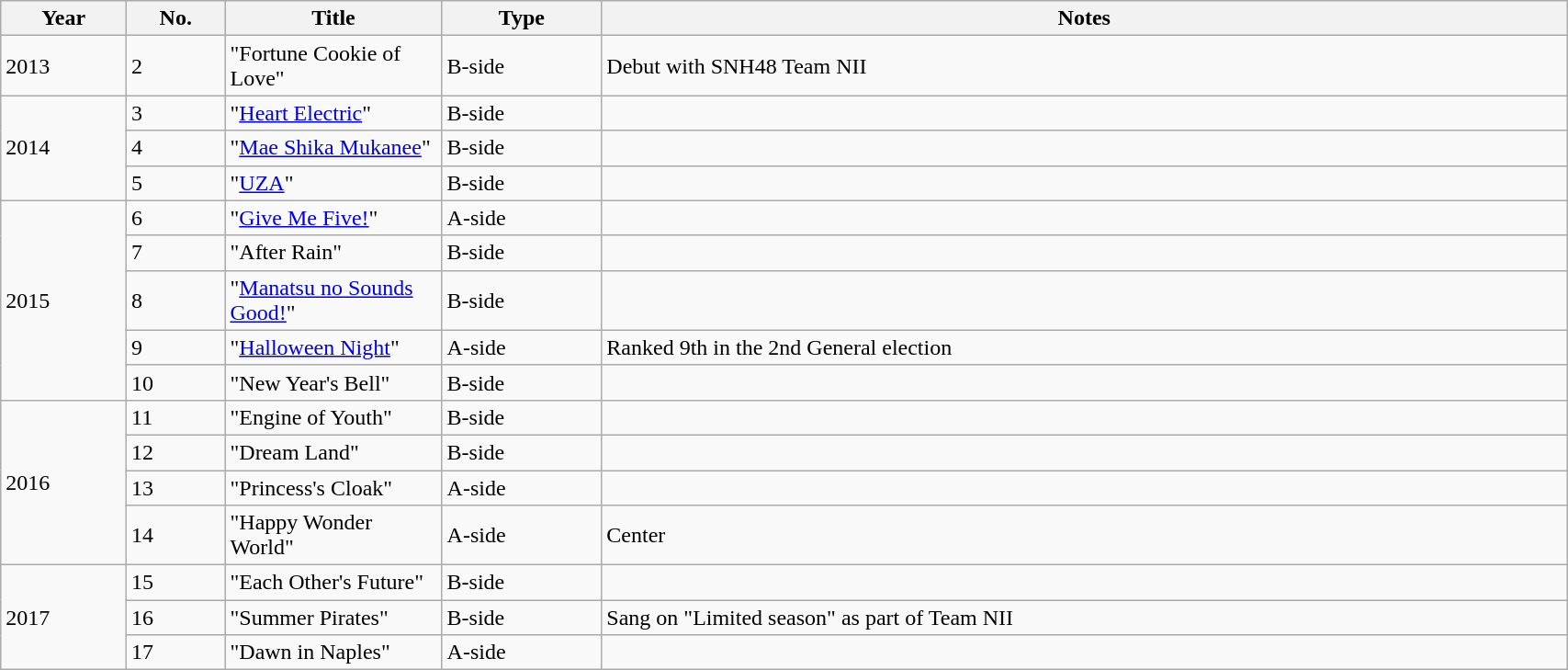<table class="wikitable sortable" style="width:90%;">
<tr>
<th>Year</th>
<th data-sort-type="number">No.</th>
<th style="width:150px;">Title</th>
<th>Type</th>
<th class="unsortable">Notes</th>
</tr>
<tr>
<td>2013</td>
<td>2</td>
<td>"Fortune Cookie of Love"</td>
<td>B-side</td>
<td>Debut with SNH48 Team NII</td>
</tr>
<tr>
<td rowspan="3">2014</td>
<td>3</td>
<td>"<a href='#'>Heart Electric</a>"</td>
<td>B-side</td>
<td></td>
</tr>
<tr>
<td>4</td>
<td>"<a href='#'>Mae Shika Mukanee</a>"</td>
<td>B-side</td>
<td></td>
</tr>
<tr>
<td>5</td>
<td>"<a href='#'>UZA</a>"</td>
<td>B-side</td>
<td></td>
</tr>
<tr>
<td rowspan="5">2015</td>
<td>6</td>
<td>"<a href='#'>Give Me Five!</a>"</td>
<td>A-side</td>
<td></td>
</tr>
<tr>
<td>7</td>
<td>"After Rain"</td>
<td>B-side</td>
<td></td>
</tr>
<tr>
<td>8</td>
<td>"<a href='#'>Manatsu no Sounds Good!</a>"</td>
<td>B-side</td>
<td></td>
</tr>
<tr>
<td>9</td>
<td>"<a href='#'>Halloween Night</a>"</td>
<td>A-side</td>
<td>Ranked 9th in the 2nd General election</td>
</tr>
<tr>
<td>10</td>
<td>"New Year's Bell"</td>
<td>B-side</td>
<td></td>
</tr>
<tr>
<td rowspan="4">2016</td>
<td>11</td>
<td>"Engine of Youth"</td>
<td>B-side</td>
<td></td>
</tr>
<tr>
<td>12</td>
<td>"Dream Land"</td>
<td>B-side</td>
<td></td>
</tr>
<tr>
<td>13</td>
<td>"Princess's Cloak"</td>
<td>A-side</td>
<td></td>
</tr>
<tr>
<td>14</td>
<td>"Happy Wonder World"</td>
<td>A-side</td>
<td>Center</td>
</tr>
<tr>
<td rowspan="3">2017</td>
<td>15</td>
<td>"Each Other's Future"</td>
<td>B-side</td>
<td></td>
</tr>
<tr>
<td>16</td>
<td>"Summer Pirates"</td>
<td>B-side</td>
<td>Sang on "Limited season" as part of Team NII</td>
</tr>
<tr>
<td>17</td>
<td>"Dawn in Naples"</td>
<td>A-side</td>
<td></td>
</tr>
</table>
